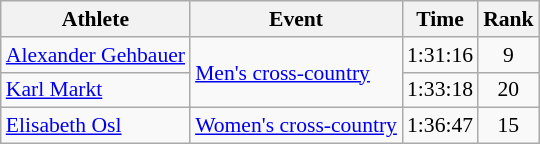<table class="wikitable" style="font-size:90%">
<tr>
<th>Athlete</th>
<th>Event</th>
<th>Time</th>
<th>Rank</th>
</tr>
<tr align=center>
<td align=left><a href='#'>Alexander Gehbauer</a></td>
<td align=left rowspan=2><a href='#'>Men's cross-country</a></td>
<td>1:31:16</td>
<td>9</td>
</tr>
<tr align=center>
<td align=left><a href='#'>Karl Markt</a></td>
<td>1:33:18</td>
<td>20</td>
</tr>
<tr align=center>
<td align=left><a href='#'>Elisabeth Osl</a></td>
<td align=left><a href='#'>Women's cross-country</a></td>
<td>1:36:47</td>
<td>15</td>
</tr>
</table>
